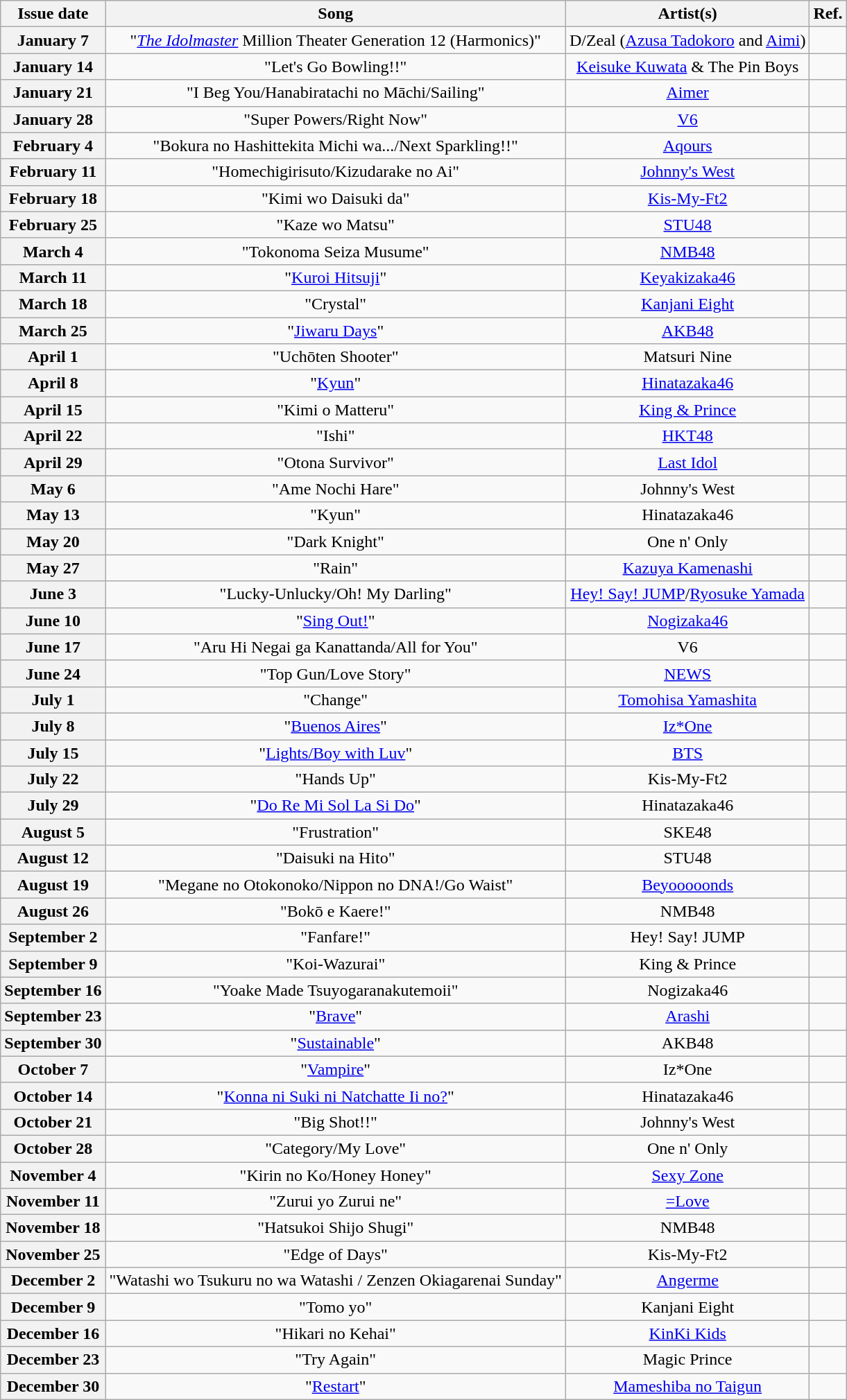<table class="wikitable plainrowheaders" style="text-align: center">
<tr>
<th>Issue date</th>
<th>Song</th>
<th>Artist(s)</th>
<th>Ref.</th>
</tr>
<tr>
<th scope="row">January 7</th>
<td>"<em><a href='#'>The Idolmaster</a></em> Million Theater Generation 12 (Harmonics)"</td>
<td>D/Zeal (<a href='#'>Azusa Tadokoro</a> and <a href='#'>Aimi</a>)</td>
<td></td>
</tr>
<tr>
<th scope="row">January 14</th>
<td>"Let's Go Bowling!!"</td>
<td><a href='#'>Keisuke Kuwata</a> & The Pin Boys</td>
<td></td>
</tr>
<tr>
<th scope="row">January 21</th>
<td>"I Beg You/Hanabiratachi no Māchi/Sailing"</td>
<td><a href='#'>Aimer</a></td>
<td></td>
</tr>
<tr>
<th scope="row">January 28</th>
<td>"Super Powers/Right Now"</td>
<td><a href='#'>V6</a></td>
<td></td>
</tr>
<tr>
<th scope="row">February 4</th>
<td>"Bokura no Hashittekita Michi wa.../Next Sparkling!!"</td>
<td><a href='#'>Aqours</a></td>
<td></td>
</tr>
<tr>
<th scope="row">February 11</th>
<td>"Homechigirisuto/Kizudarake no Ai"</td>
<td><a href='#'>Johnny's West</a></td>
<td></td>
</tr>
<tr>
<th scope="row">February 18</th>
<td>"Kimi wo Daisuki da"</td>
<td><a href='#'>Kis-My-Ft2</a></td>
<td></td>
</tr>
<tr>
<th scope="row">February 25</th>
<td>"Kaze wo Matsu"</td>
<td><a href='#'>STU48</a></td>
<td></td>
</tr>
<tr>
<th scope="row">March 4</th>
<td>"Tokonoma Seiza Musume"</td>
<td><a href='#'>NMB48</a></td>
<td></td>
</tr>
<tr>
<th scope="row">March 11</th>
<td>"<a href='#'>Kuroi Hitsuji</a>"</td>
<td><a href='#'>Keyakizaka46</a></td>
<td></td>
</tr>
<tr>
<th scope="row">March 18</th>
<td>"Crystal"</td>
<td><a href='#'>Kanjani Eight</a></td>
<td></td>
</tr>
<tr>
<th scope="row">March 25</th>
<td>"<a href='#'>Jiwaru Days</a>"</td>
<td><a href='#'>AKB48</a></td>
<td></td>
</tr>
<tr>
<th scope="row">April 1</th>
<td>"Uchōten Shooter"</td>
<td>Matsuri Nine</td>
<td></td>
</tr>
<tr>
<th scope="row">April 8</th>
<td>"<a href='#'>Kyun</a>"</td>
<td><a href='#'>Hinatazaka46</a></td>
<td></td>
</tr>
<tr>
<th scope="row">April 15</th>
<td>"Kimi o Matteru"</td>
<td><a href='#'>King & Prince</a></td>
<td></td>
</tr>
<tr>
<th scope="row">April 22</th>
<td>"Ishi"</td>
<td><a href='#'>HKT48</a></td>
<td></td>
</tr>
<tr>
<th scope="row">April 29</th>
<td>"Otona Survivor"</td>
<td><a href='#'>Last Idol</a></td>
<td></td>
</tr>
<tr>
<th scope="row">May 6</th>
<td>"Ame Nochi Hare"</td>
<td>Johnny's West</td>
<td></td>
</tr>
<tr>
<th scope="row">May 13</th>
<td>"Kyun"</td>
<td>Hinatazaka46</td>
<td></td>
</tr>
<tr>
<th scope="row">May 20</th>
<td>"Dark Knight"</td>
<td>One n' Only</td>
<td></td>
</tr>
<tr>
<th scope="row">May 27</th>
<td>"Rain"</td>
<td><a href='#'>Kazuya Kamenashi</a></td>
<td></td>
</tr>
<tr>
<th scope="row">June 3</th>
<td>"Lucky-Unlucky/Oh! My Darling"</td>
<td><a href='#'>Hey! Say! JUMP</a>/<a href='#'>Ryosuke Yamada</a></td>
<td></td>
</tr>
<tr>
<th scope="row">June 10</th>
<td>"<a href='#'>Sing Out!</a>"</td>
<td><a href='#'>Nogizaka46</a></td>
<td></td>
</tr>
<tr>
<th scope="row">June 17</th>
<td>"Aru Hi Negai ga Kanattanda/All for You"</td>
<td>V6</td>
<td></td>
</tr>
<tr>
<th scope="row">June 24</th>
<td>"Top Gun/Love Story"</td>
<td><a href='#'>NEWS</a></td>
<td></td>
</tr>
<tr>
<th scope="row">July 1</th>
<td>"Change"</td>
<td><a href='#'>Tomohisa Yamashita</a></td>
<td></td>
</tr>
<tr>
<th scope="row">July 8</th>
<td>"<a href='#'>Buenos Aires</a>"</td>
<td><a href='#'>Iz*One</a></td>
<td></td>
</tr>
<tr>
<th scope="row">July 15</th>
<td>"<a href='#'>Lights/Boy with Luv</a>"</td>
<td><a href='#'>BTS</a></td>
<td></td>
</tr>
<tr>
<th scope="row">July 22</th>
<td>"Hands Up"</td>
<td>Kis-My-Ft2</td>
<td></td>
</tr>
<tr>
<th scope="row">July 29</th>
<td>"<a href='#'>Do Re Mi Sol La Si Do</a>"</td>
<td>Hinatazaka46</td>
<td></td>
</tr>
<tr>
<th scope="row">August 5</th>
<td>"Frustration"</td>
<td>SKE48</td>
<td></td>
</tr>
<tr>
<th scope="row">August 12</th>
<td>"Daisuki na Hito"</td>
<td>STU48</td>
<td></td>
</tr>
<tr>
<th scope="row">August 19</th>
<td>"Megane no Otokonoko/Nippon no DNA!/Go Waist"</td>
<td><a href='#'>Beyooooonds</a></td>
<td></td>
</tr>
<tr>
<th scope="row">August 26</th>
<td>"Bokō e Kaere!"</td>
<td>NMB48</td>
<td></td>
</tr>
<tr>
<th scope="row">September 2</th>
<td>"Fanfare!"</td>
<td>Hey! Say! JUMP</td>
<td></td>
</tr>
<tr>
<th scope="row">September 9</th>
<td>"Koi-Wazurai"</td>
<td>King & Prince</td>
<td></td>
</tr>
<tr>
<th scope="row">September 16</th>
<td>"Yoake Made Tsuyogaranakutemoii"</td>
<td>Nogizaka46</td>
<td></td>
</tr>
<tr>
<th scope="row">September 23</th>
<td>"<a href='#'>Brave</a>"</td>
<td><a href='#'>Arashi</a></td>
<td></td>
</tr>
<tr>
<th scope="row">September 30</th>
<td>"<a href='#'>Sustainable</a>"</td>
<td>AKB48</td>
<td></td>
</tr>
<tr>
<th scope="row">October 7</th>
<td>"<a href='#'>Vampire</a>"</td>
<td>Iz*One</td>
<td></td>
</tr>
<tr>
<th scope="row">October 14</th>
<td>"<a href='#'>Konna ni Suki ni Natchatte Ii no?</a>"</td>
<td>Hinatazaka46</td>
<td></td>
</tr>
<tr>
<th scope="row">October 21</th>
<td>"Big Shot!!"</td>
<td>Johnny's West</td>
<td></td>
</tr>
<tr>
<th scope="row">October 28</th>
<td>"Category/My Love"</td>
<td>One n' Only</td>
<td></td>
</tr>
<tr>
<th scope="row">November 4</th>
<td>"Kirin no Ko/Honey Honey"</td>
<td><a href='#'>Sexy Zone</a></td>
<td></td>
</tr>
<tr>
<th scope="row">November 11</th>
<td>"Zurui yo Zurui ne"</td>
<td><a href='#'>=Love</a></td>
<td></td>
</tr>
<tr>
<th scope="row">November 18</th>
<td>"Hatsukoi Shijo Shugi"</td>
<td>NMB48</td>
<td></td>
</tr>
<tr>
<th scope="row">November 25</th>
<td>"Edge of Days"</td>
<td>Kis-My-Ft2</td>
<td></td>
</tr>
<tr>
<th scope="row">December 2</th>
<td>"Watashi wo Tsukuru no wa Watashi / Zenzen Okiagarenai Sunday"</td>
<td><a href='#'>Angerme</a></td>
<td></td>
</tr>
<tr>
<th scope="row">December 9</th>
<td>"Tomo yo"</td>
<td>Kanjani Eight</td>
<td></td>
</tr>
<tr>
<th scope="row">December 16</th>
<td>"Hikari no Kehai"</td>
<td><a href='#'>KinKi Kids</a></td>
<td></td>
</tr>
<tr>
<th scope="row">December 23</th>
<td>"Try Again"</td>
<td>Magic Prince</td>
<td></td>
</tr>
<tr>
<th scope="row">December 30</th>
<td>"<a href='#'>Restart</a>"</td>
<td><a href='#'>Mameshiba no Taigun</a></td>
<td></td>
</tr>
</table>
